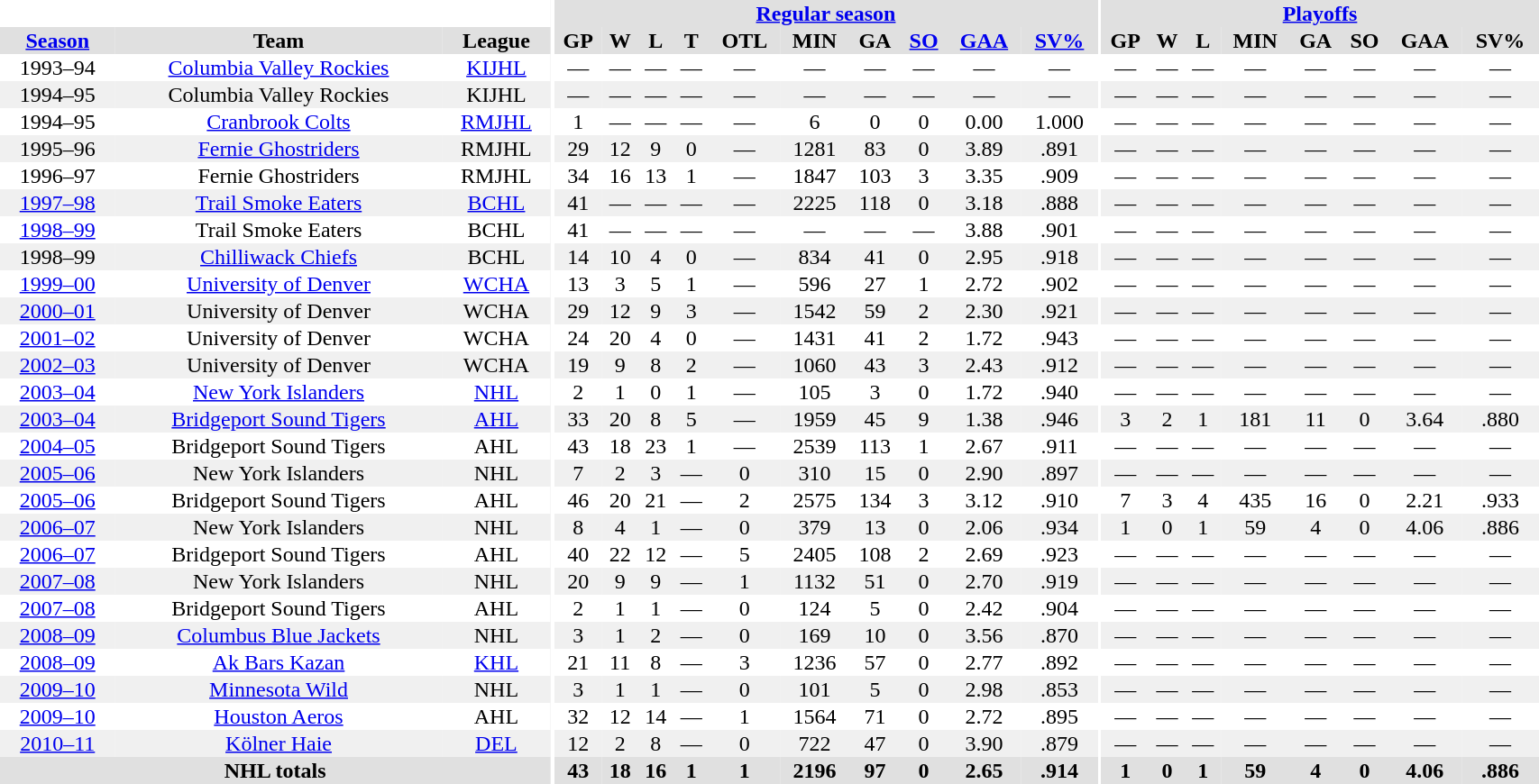<table border="0" cellpadding="1" cellspacing="0" style="width:90%; text-align:center;">
<tr bgcolor="#e0e0e0">
<th colspan="3" bgcolor="#ffffff"></th>
<th rowspan="99" bgcolor="#ffffff"></th>
<th colspan="10" bgcolor="#e0e0e0"><a href='#'>Regular season</a></th>
<th rowspan="99" bgcolor="#ffffff"></th>
<th colspan="8" bgcolor="#e0e0e0"><a href='#'>Playoffs</a></th>
</tr>
<tr bgcolor="#e0e0e0">
<th><a href='#'>Season</a></th>
<th>Team</th>
<th>League</th>
<th>GP</th>
<th>W</th>
<th>L</th>
<th>T</th>
<th>OTL</th>
<th>MIN</th>
<th>GA</th>
<th><a href='#'>SO</a></th>
<th><a href='#'>GAA</a></th>
<th><a href='#'>SV%</a></th>
<th>GP</th>
<th>W</th>
<th>L</th>
<th>MIN</th>
<th>GA</th>
<th>SO</th>
<th>GAA</th>
<th>SV%</th>
</tr>
<tr>
<td>1993–94</td>
<td><a href='#'>Columbia Valley Rockies</a></td>
<td><a href='#'>KIJHL</a></td>
<td>—</td>
<td>—</td>
<td>—</td>
<td>—</td>
<td>—</td>
<td>—</td>
<td>—</td>
<td>—</td>
<td>—</td>
<td>—</td>
<td>—</td>
<td>—</td>
<td>—</td>
<td>—</td>
<td>—</td>
<td>—</td>
<td>—</td>
<td>—</td>
</tr>
<tr bgcolor="#f0f0f0">
<td>1994–95</td>
<td>Columbia Valley Rockies</td>
<td>KIJHL</td>
<td>—</td>
<td>—</td>
<td>—</td>
<td>—</td>
<td>—</td>
<td>—</td>
<td>—</td>
<td>—</td>
<td>—</td>
<td>—</td>
<td>—</td>
<td>—</td>
<td>—</td>
<td>—</td>
<td>—</td>
<td>—</td>
<td>—</td>
<td>—</td>
</tr>
<tr>
<td>1994–95</td>
<td><a href='#'>Cranbrook Colts</a></td>
<td><a href='#'>RMJHL</a></td>
<td>1</td>
<td>—</td>
<td>—</td>
<td>—</td>
<td>—</td>
<td>6</td>
<td>0</td>
<td>0</td>
<td>0.00</td>
<td>1.000</td>
<td>—</td>
<td>—</td>
<td>—</td>
<td>—</td>
<td>—</td>
<td>—</td>
<td>—</td>
<td>—</td>
</tr>
<tr bgcolor="#f0f0f0">
<td>1995–96</td>
<td><a href='#'>Fernie Ghostriders</a></td>
<td>RMJHL</td>
<td>29</td>
<td>12</td>
<td>9</td>
<td>0</td>
<td>—</td>
<td>1281</td>
<td>83</td>
<td>0</td>
<td>3.89</td>
<td>.891</td>
<td>—</td>
<td>—</td>
<td>—</td>
<td>—</td>
<td>—</td>
<td>—</td>
<td>—</td>
<td>—</td>
</tr>
<tr>
<td>1996–97</td>
<td>Fernie Ghostriders</td>
<td>RMJHL</td>
<td>34</td>
<td>16</td>
<td>13</td>
<td>1</td>
<td>—</td>
<td>1847</td>
<td>103</td>
<td>3</td>
<td>3.35</td>
<td>.909</td>
<td>—</td>
<td>—</td>
<td>—</td>
<td>—</td>
<td>—</td>
<td>—</td>
<td>—</td>
<td>—</td>
</tr>
<tr bgcolor="#f0f0f0">
<td><a href='#'>1997–98</a></td>
<td><a href='#'>Trail Smoke Eaters</a></td>
<td><a href='#'>BCHL</a></td>
<td>41</td>
<td>—</td>
<td>—</td>
<td>—</td>
<td>—</td>
<td>2225</td>
<td>118</td>
<td>0</td>
<td>3.18</td>
<td>.888</td>
<td>—</td>
<td>—</td>
<td>—</td>
<td>—</td>
<td>—</td>
<td>—</td>
<td>—</td>
<td>—</td>
</tr>
<tr>
<td><a href='#'>1998–99</a></td>
<td>Trail Smoke Eaters</td>
<td>BCHL</td>
<td>41</td>
<td>—</td>
<td>—</td>
<td>—</td>
<td>—</td>
<td>—</td>
<td>—</td>
<td>—</td>
<td>3.88</td>
<td>.901</td>
<td>—</td>
<td>—</td>
<td>—</td>
<td>—</td>
<td>—</td>
<td>—</td>
<td>—</td>
<td>—</td>
</tr>
<tr bgcolor="#f0f0f0">
<td>1998–99</td>
<td><a href='#'>Chilliwack Chiefs</a></td>
<td>BCHL</td>
<td>14</td>
<td>10</td>
<td>4</td>
<td>0</td>
<td>—</td>
<td>834</td>
<td>41</td>
<td>0</td>
<td>2.95</td>
<td>.918</td>
<td>—</td>
<td>—</td>
<td>—</td>
<td>—</td>
<td>—</td>
<td>—</td>
<td>—</td>
<td>—</td>
</tr>
<tr>
<td><a href='#'>1999–00</a></td>
<td><a href='#'>University of Denver</a></td>
<td><a href='#'>WCHA</a></td>
<td>13</td>
<td>3</td>
<td>5</td>
<td>1</td>
<td>—</td>
<td>596</td>
<td>27</td>
<td>1</td>
<td>2.72</td>
<td>.902</td>
<td>—</td>
<td>—</td>
<td>—</td>
<td>—</td>
<td>—</td>
<td>—</td>
<td>—</td>
<td>—</td>
</tr>
<tr bgcolor="#f0f0f0">
<td><a href='#'>2000–01</a></td>
<td>University of Denver</td>
<td>WCHA</td>
<td>29</td>
<td>12</td>
<td>9</td>
<td>3</td>
<td>—</td>
<td>1542</td>
<td>59</td>
<td>2</td>
<td>2.30</td>
<td>.921</td>
<td>—</td>
<td>—</td>
<td>—</td>
<td>—</td>
<td>—</td>
<td>—</td>
<td>—</td>
<td>—</td>
</tr>
<tr>
<td><a href='#'>2001–02</a></td>
<td>University of Denver</td>
<td>WCHA</td>
<td>24</td>
<td>20</td>
<td>4</td>
<td>0</td>
<td>—</td>
<td>1431</td>
<td>41</td>
<td>2</td>
<td>1.72</td>
<td>.943</td>
<td>—</td>
<td>—</td>
<td>—</td>
<td>—</td>
<td>—</td>
<td>—</td>
<td>—</td>
<td>—</td>
</tr>
<tr bgcolor="#f0f0f0">
<td><a href='#'>2002–03</a></td>
<td>University of Denver</td>
<td>WCHA</td>
<td>19</td>
<td>9</td>
<td>8</td>
<td>2</td>
<td>—</td>
<td>1060</td>
<td>43</td>
<td>3</td>
<td>2.43</td>
<td>.912</td>
<td>—</td>
<td>—</td>
<td>—</td>
<td>—</td>
<td>—</td>
<td>—</td>
<td>—</td>
<td>—</td>
</tr>
<tr>
<td><a href='#'>2003–04</a></td>
<td><a href='#'>New York Islanders</a></td>
<td><a href='#'>NHL</a></td>
<td>2</td>
<td>1</td>
<td>0</td>
<td>1</td>
<td>—</td>
<td>105</td>
<td>3</td>
<td>0</td>
<td>1.72</td>
<td>.940</td>
<td>—</td>
<td>—</td>
<td>—</td>
<td>—</td>
<td>—</td>
<td>—</td>
<td>—</td>
<td>—</td>
</tr>
<tr bgcolor="#f0f0f0">
<td><a href='#'>2003–04</a></td>
<td><a href='#'>Bridgeport Sound Tigers</a></td>
<td><a href='#'>AHL</a></td>
<td>33</td>
<td>20</td>
<td>8</td>
<td>5</td>
<td>—</td>
<td>1959</td>
<td>45</td>
<td>9</td>
<td>1.38</td>
<td>.946</td>
<td>3</td>
<td>2</td>
<td>1</td>
<td>181</td>
<td>11</td>
<td>0</td>
<td>3.64</td>
<td>.880</td>
</tr>
<tr>
<td><a href='#'>2004–05</a></td>
<td>Bridgeport Sound Tigers</td>
<td>AHL</td>
<td>43</td>
<td>18</td>
<td>23</td>
<td>1</td>
<td>—</td>
<td>2539</td>
<td>113</td>
<td>1</td>
<td>2.67</td>
<td>.911</td>
<td>—</td>
<td>—</td>
<td>—</td>
<td>—</td>
<td>—</td>
<td>—</td>
<td>—</td>
<td>—</td>
</tr>
<tr bgcolor="#f0f0f0">
<td><a href='#'>2005–06</a></td>
<td>New York Islanders</td>
<td>NHL</td>
<td>7</td>
<td>2</td>
<td>3</td>
<td>—</td>
<td>0</td>
<td>310</td>
<td>15</td>
<td>0</td>
<td>2.90</td>
<td>.897</td>
<td>—</td>
<td>—</td>
<td>—</td>
<td>—</td>
<td>—</td>
<td>—</td>
<td>—</td>
<td>—</td>
</tr>
<tr>
<td><a href='#'>2005–06</a></td>
<td>Bridgeport Sound Tigers</td>
<td>AHL</td>
<td>46</td>
<td>20</td>
<td>21</td>
<td>—</td>
<td>2</td>
<td>2575</td>
<td>134</td>
<td>3</td>
<td>3.12</td>
<td>.910</td>
<td>7</td>
<td>3</td>
<td>4</td>
<td>435</td>
<td>16</td>
<td>0</td>
<td>2.21</td>
<td>.933</td>
</tr>
<tr bgcolor="#f0f0f0">
<td><a href='#'>2006–07</a></td>
<td>New York Islanders</td>
<td>NHL</td>
<td>8</td>
<td>4</td>
<td>1</td>
<td>—</td>
<td>0</td>
<td>379</td>
<td>13</td>
<td>0</td>
<td>2.06</td>
<td>.934</td>
<td>1</td>
<td>0</td>
<td>1</td>
<td>59</td>
<td>4</td>
<td>0</td>
<td>4.06</td>
<td>.886</td>
</tr>
<tr>
<td><a href='#'>2006–07</a></td>
<td>Bridgeport Sound Tigers</td>
<td>AHL</td>
<td>40</td>
<td>22</td>
<td>12</td>
<td>—</td>
<td>5</td>
<td>2405</td>
<td>108</td>
<td>2</td>
<td>2.69</td>
<td>.923</td>
<td>—</td>
<td>—</td>
<td>—</td>
<td>—</td>
<td>—</td>
<td>—</td>
<td>—</td>
<td>—</td>
</tr>
<tr bgcolor="#f0f0f0">
<td><a href='#'>2007–08</a></td>
<td>New York Islanders</td>
<td>NHL</td>
<td>20</td>
<td>9</td>
<td>9</td>
<td>—</td>
<td>1</td>
<td>1132</td>
<td>51</td>
<td>0</td>
<td>2.70</td>
<td>.919</td>
<td>—</td>
<td>—</td>
<td>—</td>
<td>—</td>
<td>—</td>
<td>—</td>
<td>—</td>
<td>—</td>
</tr>
<tr>
<td><a href='#'>2007–08</a></td>
<td>Bridgeport Sound Tigers</td>
<td>AHL</td>
<td>2</td>
<td>1</td>
<td>1</td>
<td>—</td>
<td>0</td>
<td>124</td>
<td>5</td>
<td>0</td>
<td>2.42</td>
<td>.904</td>
<td>—</td>
<td>—</td>
<td>—</td>
<td>—</td>
<td>—</td>
<td>—</td>
<td>—</td>
<td>—</td>
</tr>
<tr bgcolor="#f0f0f0">
<td><a href='#'>2008–09</a></td>
<td><a href='#'>Columbus Blue Jackets</a></td>
<td>NHL</td>
<td>3</td>
<td>1</td>
<td>2</td>
<td>—</td>
<td>0</td>
<td>169</td>
<td>10</td>
<td>0</td>
<td>3.56</td>
<td>.870</td>
<td>—</td>
<td>—</td>
<td>—</td>
<td>—</td>
<td>—</td>
<td>—</td>
<td>—</td>
<td>—</td>
</tr>
<tr>
<td><a href='#'>2008–09</a></td>
<td><a href='#'>Ak Bars Kazan</a></td>
<td><a href='#'>KHL</a></td>
<td>21</td>
<td>11</td>
<td>8</td>
<td>—</td>
<td>3</td>
<td>1236</td>
<td>57</td>
<td>0</td>
<td>2.77</td>
<td>.892</td>
<td>—</td>
<td>—</td>
<td>—</td>
<td>—</td>
<td>—</td>
<td>—</td>
<td>—</td>
<td>—</td>
</tr>
<tr bgcolor="#f0f0f0">
<td><a href='#'>2009–10</a></td>
<td><a href='#'>Minnesota Wild</a></td>
<td>NHL</td>
<td>3</td>
<td>1</td>
<td>1</td>
<td>—</td>
<td>0</td>
<td>101</td>
<td>5</td>
<td>0</td>
<td>2.98</td>
<td>.853</td>
<td>—</td>
<td>—</td>
<td>—</td>
<td>—</td>
<td>—</td>
<td>—</td>
<td>—</td>
<td>—</td>
</tr>
<tr>
<td><a href='#'>2009–10</a></td>
<td><a href='#'>Houston Aeros</a></td>
<td>AHL</td>
<td>32</td>
<td>12</td>
<td>14</td>
<td>—</td>
<td>1</td>
<td>1564</td>
<td>71</td>
<td>0</td>
<td>2.72</td>
<td>.895</td>
<td>—</td>
<td>—</td>
<td>—</td>
<td>—</td>
<td>—</td>
<td>—</td>
<td>—</td>
<td>—</td>
</tr>
<tr bgcolor="#f0f0f0">
<td><a href='#'>2010–11</a></td>
<td><a href='#'>Kölner Haie</a></td>
<td><a href='#'>DEL</a></td>
<td>12</td>
<td>2</td>
<td>8</td>
<td>—</td>
<td>0</td>
<td>722</td>
<td>47</td>
<td>0</td>
<td>3.90</td>
<td>.879</td>
<td>—</td>
<td>—</td>
<td>—</td>
<td>—</td>
<td>—</td>
<td>—</td>
<td>—</td>
<td>—</td>
</tr>
<tr bgcolor="#e0e0e0">
<th colspan=3>NHL totals</th>
<th>43</th>
<th>18</th>
<th>16</th>
<th>1</th>
<th>1</th>
<th>2196</th>
<th>97</th>
<th>0</th>
<th>2.65</th>
<th>.914</th>
<th>1</th>
<th>0</th>
<th>1</th>
<th>59</th>
<th>4</th>
<th>0</th>
<th>4.06</th>
<th>.886</th>
</tr>
</table>
